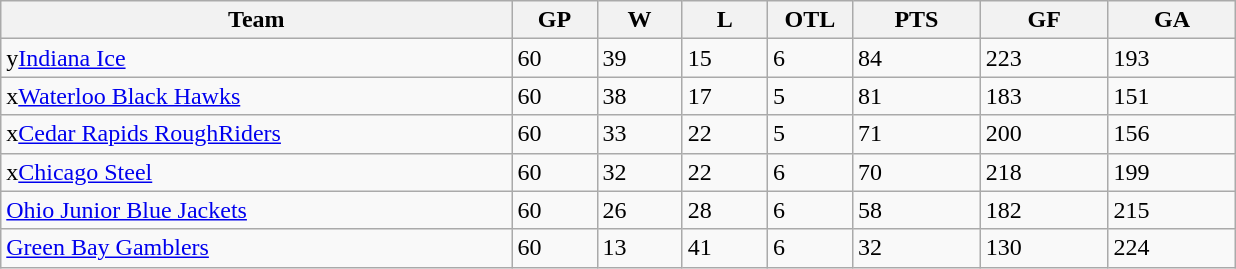<table class="wikitable">
<tr>
<th bgcolor="#DDDDFF" width="30%">Team</th>
<th bgcolor="#DDDDFF" width="5%">GP</th>
<th bgcolor="#DDDDFF" width="5%">W</th>
<th bgcolor="#DDDDFF" width="5%">L</th>
<th bgcolor="#DDDDFF" width="5%">OTL</th>
<th bgcolor="#DDDDFF" width="7.5%">PTS</th>
<th bgcolor="#DDDDFF" width="7.5%">GF</th>
<th bgcolor="#DDDDFF" width="7.5%">GA</th>
</tr>
<tr>
<td>y<a href='#'>Indiana Ice</a></td>
<td>60</td>
<td>39</td>
<td>15</td>
<td>6</td>
<td>84</td>
<td>223</td>
<td>193</td>
</tr>
<tr>
<td>x<a href='#'>Waterloo Black Hawks</a></td>
<td>60</td>
<td>38</td>
<td>17</td>
<td>5</td>
<td>81</td>
<td>183</td>
<td>151</td>
</tr>
<tr>
<td>x<a href='#'>Cedar Rapids RoughRiders</a></td>
<td>60</td>
<td>33</td>
<td>22</td>
<td>5</td>
<td>71</td>
<td>200</td>
<td>156</td>
</tr>
<tr>
<td>x<a href='#'>Chicago Steel</a></td>
<td>60</td>
<td>32</td>
<td>22</td>
<td>6</td>
<td>70</td>
<td>218</td>
<td>199</td>
</tr>
<tr>
<td><a href='#'>Ohio Junior Blue Jackets</a></td>
<td>60</td>
<td>26</td>
<td>28</td>
<td>6</td>
<td>58</td>
<td>182</td>
<td>215</td>
</tr>
<tr>
<td><a href='#'>Green Bay Gamblers</a></td>
<td>60</td>
<td>13</td>
<td>41</td>
<td>6</td>
<td>32</td>
<td>130</td>
<td>224</td>
</tr>
</table>
